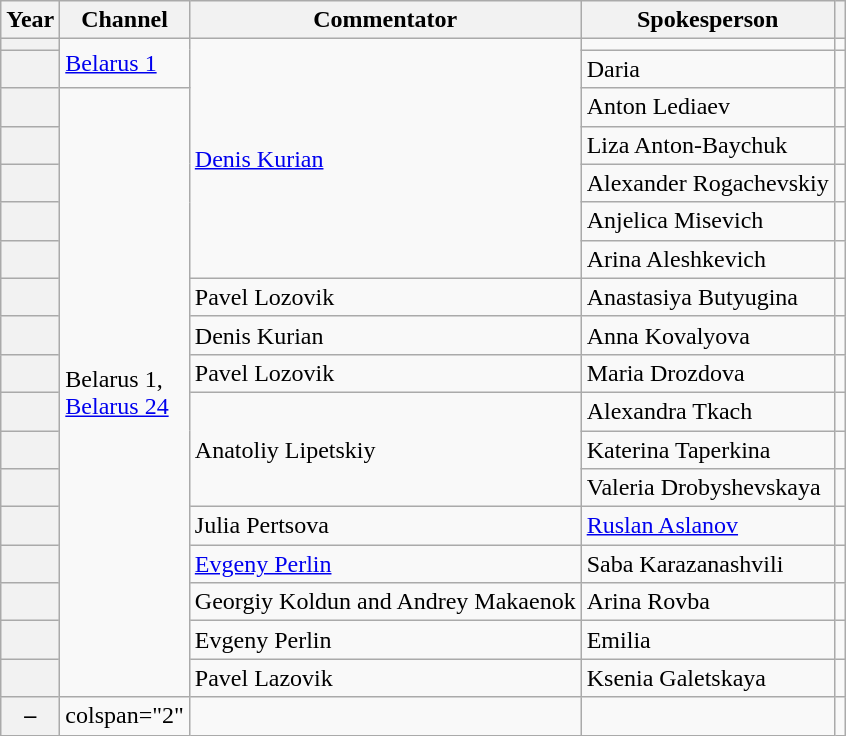<table class="wikitable sortable plainrowheaders">
<tr>
<th scope="col">Year</th>
<th scope="col">Channel</th>
<th scope="col">Commentator</th>
<th scope="col">Spokesperson</th>
<th scope="col" class="unsortable"></th>
</tr>
<tr>
<th scope="row"></th>
<td rowspan="2"><a href='#'>Belarus 1</a></td>
<td rowspan="7"><a href='#'>Denis Kurian</a></td>
<td></td>
<td></td>
</tr>
<tr>
<th scope="row"></th>
<td>Daria</td>
<td></td>
</tr>
<tr>
<th scope="row"></th>
<td rowspan="16">Belarus 1,<br><a href='#'>Belarus 24</a></td>
<td>Anton Lediaev</td>
<td></td>
</tr>
<tr>
<th scope="row"></th>
<td>Liza Anton-Baychuk</td>
<td></td>
</tr>
<tr>
<th scope="row"></th>
<td>Alexander Rogachevskiy</td>
<td></td>
</tr>
<tr>
<th scope="row"></th>
<td>Anjelica Misevich</td>
<td></td>
</tr>
<tr>
<th scope="row"></th>
<td>Arina Aleshkevich</td>
<td></td>
</tr>
<tr>
<th scope="row"></th>
<td>Pavel Lozovik</td>
<td>Anastasiya Butyugina</td>
<td></td>
</tr>
<tr>
<th scope="row"></th>
<td>Denis Kurian</td>
<td>Anna Kovalyova</td>
<td></td>
</tr>
<tr>
<th scope="row"></th>
<td>Pavel Lozovik</td>
<td>Maria Drozdova</td>
<td></td>
</tr>
<tr>
<th scope="row"></th>
<td rowspan="3">Anatoliy Lipetskiy</td>
<td>Alexandra Tkach</td>
<td></td>
</tr>
<tr>
<th scope="row"></th>
<td>Katerina Taperkina</td>
<td></td>
</tr>
<tr>
<th scope="row"></th>
<td>Valeria Drobyshevskaya</td>
<td></td>
</tr>
<tr>
<th scope="row"></th>
<td>Julia Pertsova</td>
<td><a href='#'>Ruslan Aslanov</a></td>
<td></td>
</tr>
<tr>
<th scope="row"></th>
<td><a href='#'>Evgeny Perlin</a></td>
<td>Saba Karazanashvili</td>
<td></td>
</tr>
<tr>
<th scope="row"></th>
<td>Georgiy Koldun and Andrey Makaenok</td>
<td>Arina Rovba</td>
<td></td>
</tr>
<tr>
<th scope="row"></th>
<td>Evgeny Perlin</td>
<td>Emilia</td>
<td></td>
</tr>
<tr>
<th scope="row"></th>
<td>Pavel Lazovik</td>
<td>Ksenia Galetskaya</td>
<td></td>
</tr>
<tr>
<th scope="row">–</th>
<td>colspan="2" </td>
<td></td>
<td></td>
</tr>
</table>
